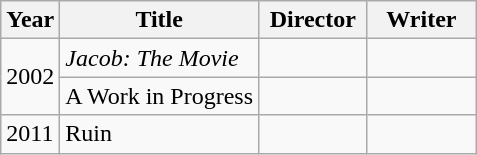<table class="wikitable">
<tr>
<th>Year</th>
<th>Title</th>
<th width="65">Director</th>
<th width="65">Writer</th>
</tr>
<tr>
<td rowspan=2>2002</td>
<td><em>Jacob: The Movie</td>
<td></td>
<td></td>
</tr>
<tr>
<td></em>A Work in Progress<em></td>
<td></td>
<td></td>
</tr>
<tr>
<td>2011</td>
<td></em>Ruin<em></td>
<td></td>
<td></td>
</tr>
</table>
